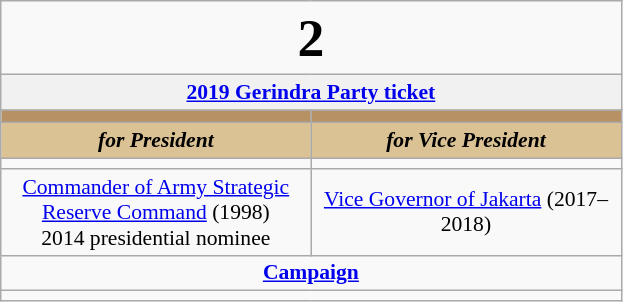<table class="wikitable" style="font-size:90%; text-align:center">
<tr>
<td colspan=2 style="text-align:center;"><big><big><big><big><big><strong>2</strong></big></big></big></big></big></td>
</tr>
<tr>
<td colspan=2 style="background:#f1f1f1;"><strong><a href='#'>2019 Gerindra Party ticket</a></strong></td>
</tr>
<tr>
<th style="font-size:135%; background:#B79164;"><a href='#'></a></th>
<th style="font-size:135%; background:#B79164;"><a href='#'></a></th>
</tr>
<tr style="color:#000; font-size:100%; background:#DBC295;">
<td style="width:3em; width:200px;"><strong><em>for President</em></strong></td>
<td style="width:3em; width:200px;"><strong><em>for Vice President</em></strong></td>
</tr>
<tr>
<td></td>
<td></td>
</tr>
<tr>
<td><a href='#'>Commander of Army Strategic Reserve Command</a> (1998)<br>2014 presidential nominee</td>
<td><a href='#'>Vice Governor of Jakarta</a> (2017–2018)</td>
</tr>
<tr>
<td colspan=2><strong><a href='#'>Campaign</a></strong></td>
</tr>
<tr>
<td colspan=2></td>
</tr>
</table>
